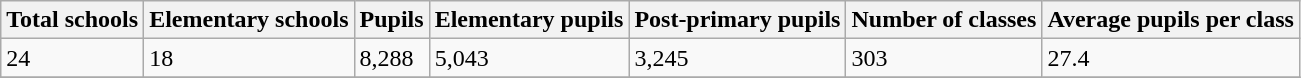<table class="wikitable sortable">
<tr>
<th>Total schools</th>
<th>Elementary schools</th>
<th>Pupils</th>
<th>Elementary pupils</th>
<th>Post-primary pupils</th>
<th>Number of classes</th>
<th>Average pupils per class</th>
</tr>
<tr>
<td>24</td>
<td>18</td>
<td>8,288</td>
<td>5,043</td>
<td>3,245</td>
<td>303</td>
<td>27.4</td>
</tr>
<tr>
</tr>
</table>
